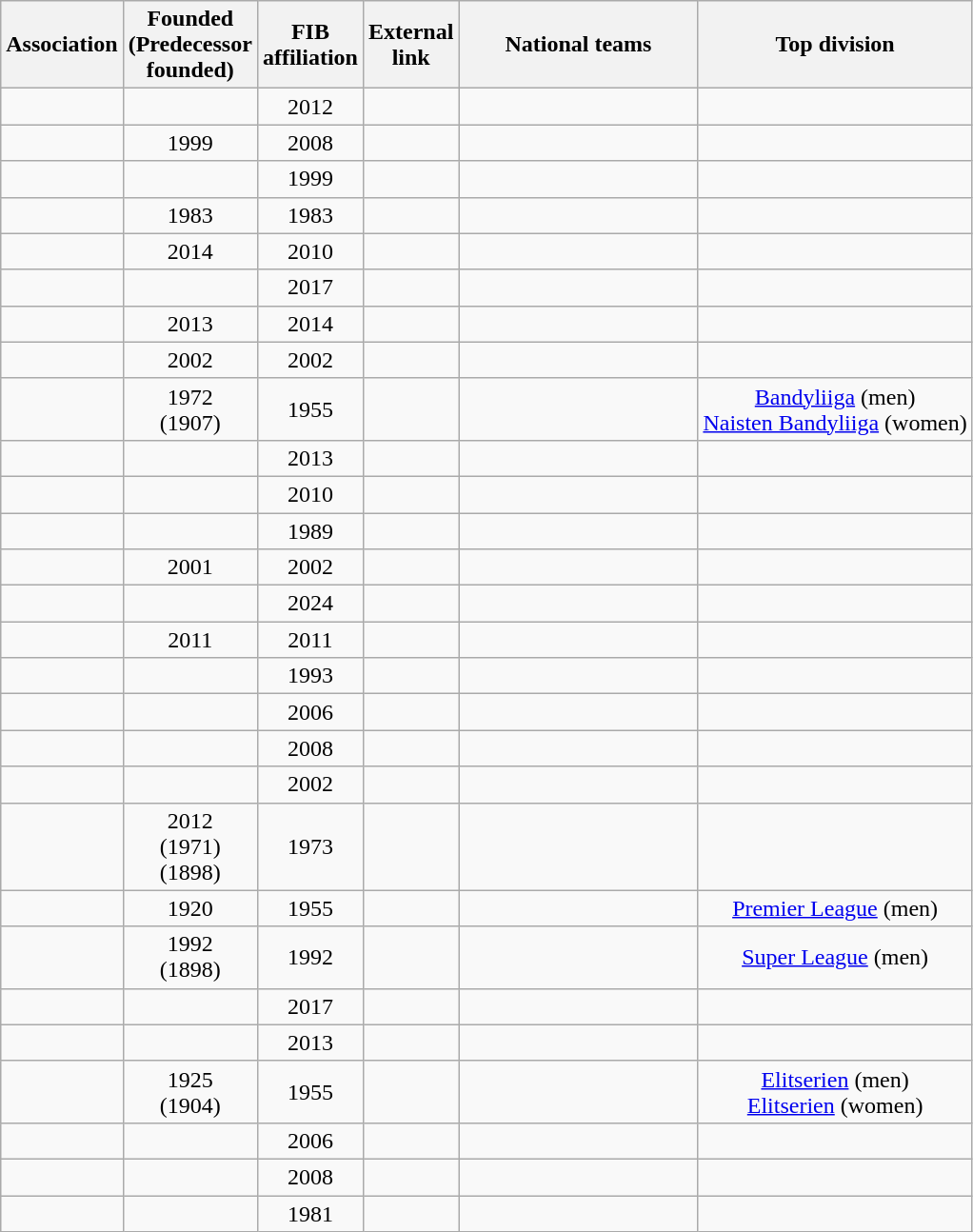<table class="wikitable sortable" style="text-align:center">
<tr>
<th>Association</th>
<th>Founded<br>(Predecessor<br>founded)</th>
<th>FIB<br>affiliation</th>
<th>External<br>link</th>
<th width=160>National teams</th>
<th>Top division</th>
</tr>
<tr>
<td> </td>
<td></td>
<td>2012</td>
<td></td>
<td></td>
<td></td>
</tr>
<tr>
<td> </td>
<td>1999</td>
<td>2008</td>
<td></td>
<td></td>
<td></td>
</tr>
<tr>
<td> </td>
<td></td>
<td>1999</td>
<td></td>
<td></td>
<td></td>
</tr>
<tr>
<td> </td>
<td>1983</td>
<td>1983</td>
<td></td>
<td></td>
<td></td>
</tr>
<tr>
<td> </td>
<td>2014</td>
<td>2010</td>
<td></td>
<td></td>
<td></td>
</tr>
<tr>
<td> </td>
<td></td>
<td>2017</td>
<td></td>
<td></td>
<td></td>
</tr>
<tr>
<td> </td>
<td>2013</td>
<td>2014</td>
<td></td>
<td></td>
<td></td>
</tr>
<tr>
<td> </td>
<td>2002</td>
<td>2002</td>
<td></td>
<td></td>
<td></td>
</tr>
<tr>
<td> </td>
<td>1972<br>(1907)</td>
<td>1955</td>
<td></td>
<td></td>
<td> <a href='#'>Bandyliiga</a> (men)<br><a href='#'>Naisten Bandyliiga</a> (women)</td>
</tr>
<tr>
<td> </td>
<td></td>
<td>2013</td>
<td></td>
<td></td>
<td></td>
</tr>
<tr>
<td> </td>
<td></td>
<td>2010</td>
<td></td>
<td></td>
<td></td>
</tr>
<tr>
<td> </td>
<td></td>
<td>1989</td>
<td></td>
<td></td>
<td></td>
</tr>
<tr>
<td> </td>
<td>2001</td>
<td>2002</td>
<td></td>
<td></td>
<td></td>
</tr>
<tr>
<td> </td>
<td></td>
<td>2024</td>
<td></td>
<td></td>
<td></td>
</tr>
<tr>
<td> </td>
<td>2011</td>
<td>2011</td>
<td></td>
<td></td>
<td></td>
</tr>
<tr>
<td> </td>
<td></td>
<td>1993</td>
<td></td>
<td></td>
<td></td>
</tr>
<tr>
<td> </td>
<td></td>
<td>2006</td>
<td></td>
<td></td>
<td></td>
</tr>
<tr>
<td> </td>
<td></td>
<td>2008</td>
<td></td>
<td></td>
<td></td>
</tr>
<tr>
<td> </td>
<td></td>
<td>2002</td>
<td></td>
<td></td>
<td></td>
</tr>
<tr>
<td> </td>
<td>2012<br>(1971)<br>(1898)</td>
<td>1973</td>
<td></td>
<td></td>
<td></td>
</tr>
<tr>
<td> </td>
<td>1920</td>
<td>1955</td>
<td></td>
<td></td>
<td> <a href='#'>Premier League</a> (men)</td>
</tr>
<tr>
<td> </td>
<td>1992<br>(1898)</td>
<td>1992</td>
<td></td>
<td></td>
<td> <a href='#'>Super League</a> (men)</td>
</tr>
<tr>
<td> </td>
<td></td>
<td>2017</td>
<td></td>
<td></td>
<td></td>
</tr>
<tr>
<td> </td>
<td></td>
<td>2013</td>
<td></td>
<td></td>
<td></td>
</tr>
<tr>
<td> </td>
<td>1925<br>(1904)</td>
<td>1955</td>
<td></td>
<td></td>
<td> <a href='#'>Elitserien</a> (men)<br><a href='#'>Elitserien</a> (women)<br></td>
</tr>
<tr>
<td> </td>
<td></td>
<td>2006</td>
<td></td>
<td></td>
<td></td>
</tr>
<tr>
<td> </td>
<td></td>
<td>2008</td>
<td></td>
<td></td>
<td></td>
</tr>
<tr>
<td> </td>
<td></td>
<td>1981</td>
<td></td>
<td></td>
<td></td>
</tr>
</table>
